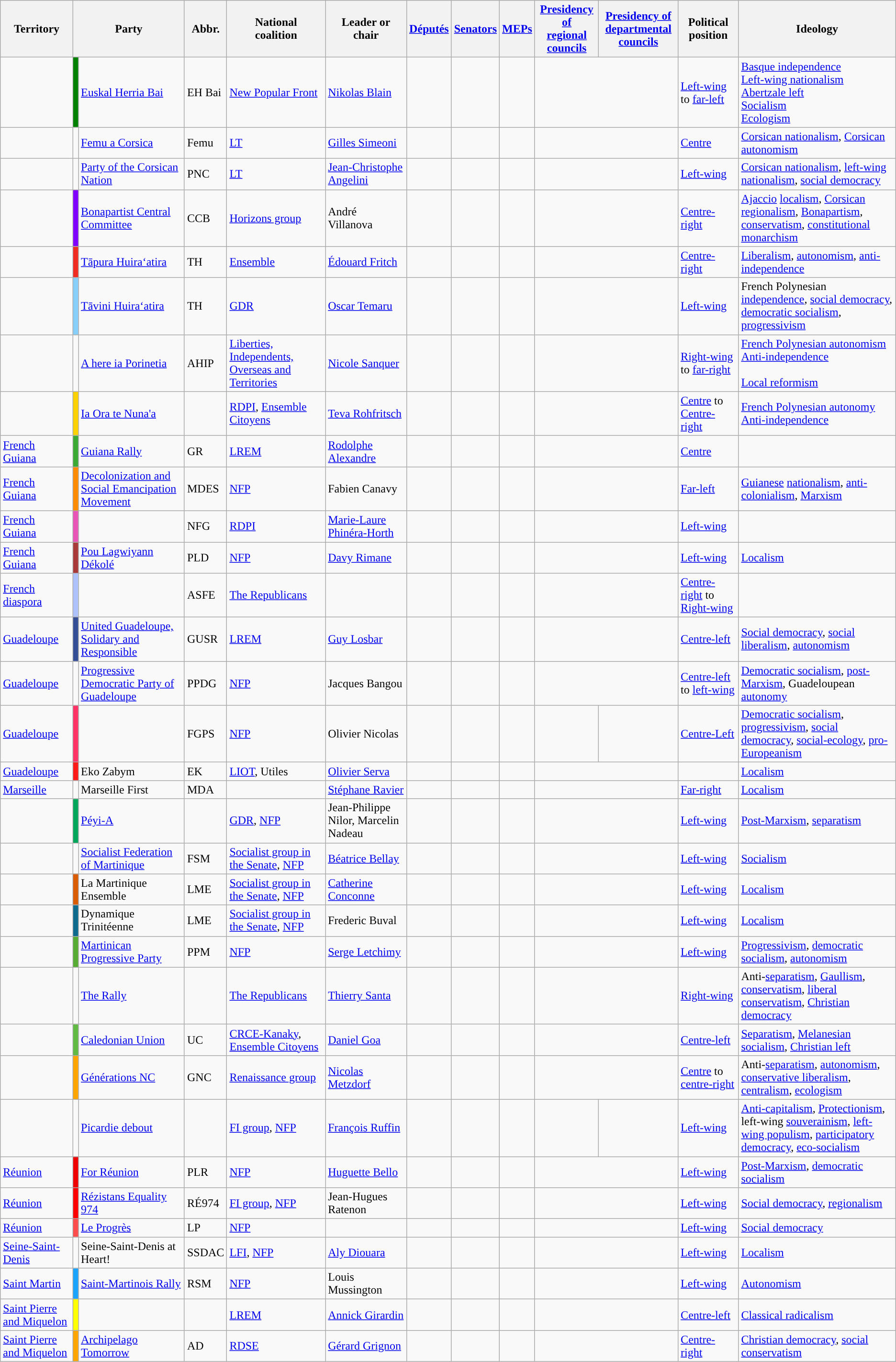<table class="wikitable">
<tr>
<th>Territory</th>
<th colspan="2">Party</th>
<th>Abbr.</th>
<th>National<br>coalition</th>
<th>Leader or chair</th>
<th><a href='#'>Députés</a></th>
<th><a href='#'>Senators</a></th>
<th><a href='#'>MEPs</a></th>
<th><a href='#'>Presidency of<br>regional councils</a></th>
<th><a href='#'>Presidency of<br>departmental councils</a></th>
<th>Political<br>position</th>
<th>Ideology</th>
</tr>
<tr>
<td></td>
<td style="background:green;"></td>
<td><a href='#'>Euskal Herria Bai</a></td>
<td>EH Bai</td>
<td><a href='#'>New Popular Front</a></td>
<td><a href='#'>Nikolas Blain</a></td>
<td></td>
<td></td>
<td></td>
<td colspan="2"></td>
<td><a href='#'>Left-wing</a> to <a href='#'>far-left</a></td>
<td><a href='#'>Basque independence</a><br><a href='#'>Left-wing nationalism</a><br><a href='#'>Abertzale left</a><br><a href='#'>Socialism</a><br><a href='#'>Ecologism</a></td>
</tr>
<tr>
<td></td>
<td style="background:"></td>
<td><a href='#'>Femu a Corsica</a></td>
<td>Femu</td>
<td><a href='#'>LT</a></td>
<td><a href='#'>Gilles Simeoni</a></td>
<td></td>
<td></td>
<td></td>
<td colspan="2"></td>
<td><a href='#'>Centre</a></td>
<td><a href='#'>Corsican nationalism</a>, <a href='#'>Corsican</a> <a href='#'>autonomism</a></td>
</tr>
<tr>
<td></td>
<td style="background:"></td>
<td><a href='#'>Party of the Corsican Nation</a></td>
<td>PNC</td>
<td><a href='#'>LT</a></td>
<td><a href='#'>Jean-Christophe Angelini</a></td>
<td></td>
<td></td>
<td></td>
<td colspan="2"></td>
<td><a href='#'>Left-wing</a></td>
<td><a href='#'>Corsican nationalism</a>, <a href='#'>left-wing nationalism</a>, <a href='#'>social democracy</a></td>
</tr>
<tr>
<td></td>
<td style="background:#7F00FF;"></td>
<td><a href='#'>Bonapartist Central Committee</a></td>
<td>CCB</td>
<td><a href='#'>Horizons group</a></td>
<td>André Villanova</td>
<td></td>
<td></td>
<td></td>
<td colspan="2"></td>
<td><a href='#'>Centre-right</a></td>
<td><a href='#'>Ajaccio</a> <a href='#'>localism</a>, <a href='#'>Corsican</a> <a href='#'>regionalism</a>, <a href='#'>Bonapartism</a>, <a href='#'>conservatism</a>, <a href='#'>constitutional monarchism</a></td>
</tr>
<tr>
<td></td>
<td style="background:#EE2C21"></td>
<td><a href='#'>Tāpura Huiraʻatira</a></td>
<td>TH</td>
<td><a href='#'>Ensemble</a></td>
<td><a href='#'>Édouard Fritch</a></td>
<td></td>
<td></td>
<td></td>
<td colspan="2"></td>
<td><a href='#'>Centre-right</a></td>
<td><a href='#'>Liberalism</a>, <a href='#'>autonomism</a>, <a href='#'>anti-independence</a></td>
</tr>
<tr>
<td></td>
<td style="background:#87CEFA"></td>
<td><a href='#'>Tāvini Huiraʻatira</a></td>
<td>TH</td>
<td><a href='#'>GDR</a></td>
<td><a href='#'>Oscar Temaru</a></td>
<td></td>
<td></td>
<td></td>
<td colspan="2"></td>
<td><a href='#'>Left-wing</a></td>
<td>French Polynesian <a href='#'>independence</a>, <a href='#'>social democracy</a>, <a href='#'>democratic socialism</a>, <a href='#'>progressivism</a></td>
</tr>
<tr>
<td></td>
<td style="background:"></td>
<td><a href='#'>A here ia Porinetia</a></td>
<td>AHIP</td>
<td><a href='#'>Liberties, Independents, Overseas and Territories</a></td>
<td><a href='#'>Nicole Sanquer</a></td>
<td></td>
<td></td>
<td></td>
<td colspan="2"></td>
<td><a href='#'>Right-wing</a> to <a href='#'>far-right</a></td>
<td><a href='#'>French Polynesian autonomism</a><br><a href='#'>Anti-independence</a><br><br><a href='#'>Local reformism</a></td>
</tr>
<tr>
<td></td>
<td style="background:#FBD101;"></td>
<td><a href='#'>Ia Ora te Nuna'a</a></td>
<td></td>
<td><a href='#'>RDPI</a>, <a href='#'>Ensemble Citoyens</a></td>
<td><a href='#'>Teva Rohfritsch</a></td>
<td></td>
<td></td>
<td></td>
<td colspan="2"></td>
<td><a href='#'>Centre</a> to <a href='#'>Centre-right</a></td>
<td><a href='#'>French Polynesian autonomy</a> <br> <a href='#'>Anti-independence</a></td>
</tr>
<tr>
<td> <a href='#'>French Guiana</a></td>
<td style="background:#3BAA35"></td>
<td><a href='#'>Guiana Rally</a></td>
<td>GR</td>
<td><a href='#'>LREM</a></td>
<td><a href='#'>Rodolphe Alexandre</a></td>
<td></td>
<td></td>
<td></td>
<td colspan="2"></td>
<td><a href='#'>Centre</a></td>
<td></td>
</tr>
<tr>
<td> <a href='#'>French Guiana</a></td>
<td style="background:#FF8C00;"></td>
<td><a href='#'>Decolonization and Social Emancipation Movement</a></td>
<td>MDES</td>
<td><a href='#'>NFP</a></td>
<td>Fabien Canavy</td>
<td></td>
<td></td>
<td></td>
<td colspan="2"></td>
<td><a href='#'>Far-left</a></td>
<td><a href='#'>Guianese</a> <a href='#'>nationalism</a>, <a href='#'>anti-colonialism</a>, <a href='#'>Marxism</a></td>
</tr>
<tr>
<td> <a href='#'>French Guiana</a></td>
<td style="background:#e955b7;"></td>
<td></td>
<td>NFG</td>
<td><a href='#'>RDPI</a></td>
<td><a href='#'>Marie-Laure Phinéra-Horth</a></td>
<td></td>
<td></td>
<td></td>
<td colspan="2"></td>
<td><a href='#'>Left-wing</a></td>
<td></td>
</tr>
<tr>
<td> <a href='#'>French Guiana</a></td>
<td style="background:#A83A3A;"></td>
<td><a href='#'>Pou Lagwiyann Dékolé</a></td>
<td>PLD</td>
<td><a href='#'>NFP</a></td>
<td><a href='#'>Davy Rimane</a></td>
<td></td>
<td></td>
<td></td>
<td colspan="2"></td>
<td><a href='#'>Left-wing</a></td>
<td><a href='#'>Localism</a></td>
</tr>
<tr>
<td> <a href='#'>French diaspora</a></td>
<td style="background:#adc1fd;"></td>
<td></td>
<td>ASFE</td>
<td><a href='#'>The Republicans</a></td>
<td></td>
<td></td>
<td></td>
<td></td>
<td colspan="2"></td>
<td><a href='#'>Centre-right</a> to <a href='#'>Right-wing</a></td>
<td></td>
</tr>
<tr>
<td> <a href='#'>Guadeloupe</a></td>
<td style="background:#344F95"></td>
<td><a href='#'>United Guadeloupe, Solidary and Responsible</a></td>
<td>GUSR</td>
<td><a href='#'>LREM</a></td>
<td><a href='#'>Guy Losbar</a></td>
<td></td>
<td></td>
<td></td>
<td colspan="2"></td>
<td><a href='#'>Centre-left</a></td>
<td><a href='#'>Social democracy</a>, <a href='#'>social liberalism</a>, <a href='#'>autonomism</a></td>
</tr>
<tr>
<td> <a href='#'>Guadeloupe</a></td>
<td style="background:"></td>
<td><a href='#'>Progressive Democratic Party of Guadeloupe</a></td>
<td>PPDG</td>
<td><a href='#'>NFP</a></td>
<td>Jacques Bangou</td>
<td></td>
<td></td>
<td></td>
<td colspan="2"></td>
<td><a href='#'>Centre-left</a> to <a href='#'>left-wing</a></td>
<td><a href='#'>Democratic socialism</a>, <a href='#'>post-Marxism</a>, Guadeloupean <a href='#'>autonomy</a></td>
</tr>
<tr>
<td> <a href='#'>Guadeloupe</a></td>
<td style="background:#FF3366;"></td>
<td></td>
<td>FGPS</td>
<td><a href='#'>NFP</a></td>
<td>Olivier Nicolas</td>
<td></td>
<td></td>
<td></td>
<td></td>
<td></td>
<td><a href='#'>Centre-Left</a></td>
<td><a href='#'>Democratic socialism</a>, <a href='#'>progressivism</a>, <a href='#'>social democracy</a>, <a href='#'>social-ecology</a>, <a href='#'>pro-Europeanism</a></td>
</tr>
<tr>
<td> <a href='#'>Guadeloupe</a></td>
<td style="background:#ff1a1a;"></td>
<td>Eko Zabym</td>
<td>EK</td>
<td><a href='#'>LIOT</a>, Utiles</td>
<td><a href='#'>Olivier Serva</a></td>
<td></td>
<td></td>
<td></td>
<td colspan="2"></td>
<td></td>
<td><a href='#'>Localism</a></td>
</tr>
<tr>
<td> <a href='#'>Marseille</a></td>
<td style=background:></td>
<td>Marseille First</td>
<td>MDA</td>
<td></td>
<td><a href='#'>Stéphane Ravier</a></td>
<td></td>
<td></td>
<td></td>
<td colspan="2"></td>
<td><a href='#'>Far-right</a></td>
<td><a href='#'>Localism</a></td>
</tr>
<tr>
<td></td>
<td style="background:#00A65A"></td>
<td><a href='#'>Péyi-A</a></td>
<td></td>
<td><a href='#'>GDR</a>, <a href='#'>NFP</a></td>
<td>Jean-Philippe Nilor, Marcelin Nadeau</td>
<td></td>
<td></td>
<td></td>
<td colspan="2"></td>
<td><a href='#'>Left-wing</a></td>
<td><a href='#'>Post-Marxism</a>, <a href='#'>separatism</a></td>
</tr>
<tr>
<td></td>
<td style=background:></td>
<td><a href='#'>Socialist Federation of Martinique</a></td>
<td>FSM</td>
<td><a href='#'>Socialist group in the Senate</a>, <a href='#'>NFP</a></td>
<td><a href='#'>Béatrice Bellay</a></td>
<td></td>
<td></td>
<td></td>
<td colspan="2"></td>
<td><a href='#'>Left-wing</a></td>
<td><a href='#'>Socialism</a></td>
</tr>
<tr>
<td></td>
<td style=background:#db5b00;"></td>
<td>La Martinique Ensemble</td>
<td>LME</td>
<td><a href='#'>Socialist group in the Senate</a>, <a href='#'>NFP</a></td>
<td><a href='#'>Catherine Conconne</a></td>
<td></td>
<td></td>
<td></td>
<td colspan="2"></td>
<td><a href='#'>Left-wing</a></td>
<td><a href='#'>Localism</a></td>
</tr>
<tr>
<td></td>
<td style=background:#0f6b8d;"></td>
<td>Dynamique Trinitéenne</td>
<td>LME</td>
<td><a href='#'>Socialist group in the Senate</a>, <a href='#'>NFP</a></td>
<td>Frederic Buval</td>
<td></td>
<td></td>
<td></td>
<td colspan="2"></td>
<td><a href='#'>Left-wing</a></td>
<td><a href='#'>Localism</a></td>
</tr>
<tr>
<td></td>
<td style="background:#57AD33;"></td>
<td><a href='#'>Martinican Progressive Party</a></td>
<td>PPM</td>
<td><a href='#'>NFP</a></td>
<td><a href='#'>Serge Letchimy</a></td>
<td></td>
<td></td>
<td></td>
<td colspan="2"></td>
<td><a href='#'>Left-wing</a></td>
<td><a href='#'>Progressivism</a>, <a href='#'>democratic socialism</a>, <a href='#'>autonomism</a></td>
</tr>
<tr>
<td></td>
<td style="background:"></td>
<td><a href='#'>The Rally</a></td>
<td></td>
<td><a href='#'>The Republicans</a></td>
<td><a href='#'>Thierry Santa</a></td>
<td></td>
<td></td>
<td></td>
<td colspan="2"></td>
<td><a href='#'>Right-wing</a></td>
<td>Anti-<a href='#'>separatism</a>, <a href='#'>Gaullism</a>, <a href='#'>conservatism</a>, <a href='#'>liberal conservatism</a>, <a href='#'>Christian democracy</a></td>
</tr>
<tr>
<td></td>
<td style="background:#60BA44;"></td>
<td><a href='#'>Caledonian Union</a></td>
<td>UC</td>
<td><a href='#'>CRCE-Kanaky</a>, <a href='#'>Ensemble Citoyens</a></td>
<td><a href='#'>Daniel Goa</a></td>
<td></td>
<td></td>
<td></td>
<td colspan="2"></td>
<td><a href='#'>Centre-left</a></td>
<td><a href='#'>Separatism</a>, <a href='#'>Melanesian socialism</a>, <a href='#'>Christian left</a></td>
</tr>
<tr>
<td></td>
<td style="background:orange"></td>
<td><a href='#'>Générations NC</a></td>
<td>GNC</td>
<td><a href='#'>Renaissance group</a></td>
<td><a href='#'>Nicolas Metzdorf</a></td>
<td></td>
<td></td>
<td></td>
<td colspan="2"></td>
<td><a href='#'>Centre</a> to <a href='#'>centre-right</a></td>
<td>Anti-<a href='#'>separatism</a>, <a href='#'>autonomism</a>, <a href='#'>conservative liberalism</a>, <a href='#'>centralism</a>, <a href='#'>ecologism</a></td>
</tr>
<tr>
<td></td>
<td style="background:"></td>
<td><a href='#'>Picardie debout</a></td>
<td></td>
<td><a href='#'>FI group</a>, <a href='#'>NFP</a></td>
<td><a href='#'>François Ruffin</a></td>
<td></td>
<td></td>
<td></td>
<td></td>
<td></td>
<td><a href='#'>Left-wing</a></td>
<td><a href='#'>Anti-capitalism</a>, <a href='#'>Protectionism</a>, left-wing <a href='#'>souverainism</a>, <a href='#'>left-wing populism</a>, <a href='#'>participatory democracy</a>, <a href='#'>eco-socialism</a></td>
</tr>
<tr>
<td> <a href='#'>Réunion</a></td>
<td style="background:#EF0101;"></td>
<td><a href='#'>For Réunion</a></td>
<td>PLR</td>
<td><a href='#'>NFP</a></td>
<td><a href='#'>Huguette Bello</a></td>
<td></td>
<td></td>
<td></td>
<td colspan="2"></td>
<td><a href='#'>Left-wing</a></td>
<td><a href='#'>Post-Marxism</a>, <a href='#'>democratic socialism</a></td>
</tr>
<tr>
<td> <a href='#'>Réunion</a></td>
<td style="background:red"></td>
<td><a href='#'>Rézistans Equality 974</a></td>
<td>RÉ974</td>
<td><a href='#'>FI group</a>, <a href='#'>NFP</a></td>
<td>Jean-Hugues Ratenon</td>
<td></td>
<td></td>
<td></td>
<td colspan="2"></td>
<td><a href='#'>Left-wing</a></td>
<td><a href='#'>Social democracy</a>, <a href='#'>regionalism</a></td>
</tr>
<tr>
<td> <a href='#'>Réunion</a></td>
<td style="background:#ff4d4d;"></td>
<td><a href='#'>Le Progrès</a></td>
<td>LP</td>
<td><a href='#'>NFP</a></td>
<td></td>
<td></td>
<td></td>
<td></td>
<td colspan="2"></td>
<td><a href='#'>Left-wing</a></td>
<td><a href='#'>Social democracy</a></td>
</tr>
<tr>
<td> <a href='#'>Seine-Saint-Denis</a></td>
<td style=background:></td>
<td>Seine-Saint-Denis at Heart!</td>
<td>SSDAC</td>
<td><a href='#'>LFI</a>, <a href='#'>NFP</a></td>
<td><a href='#'>Aly Diouara</a></td>
<td></td>
<td></td>
<td></td>
<td colspan="2"></td>
<td><a href='#'>Left-wing</a></td>
<td><a href='#'>Localism</a></td>
</tr>
<tr>
<td> <a href='#'>Saint Martin</a></td>
<td style="background:#1aa3ff;"></td>
<td><a href='#'>Saint-Martinois Rally</a></td>
<td>RSM</td>
<td><a href='#'>NFP</a></td>
<td>Louis Mussington</td>
<td></td>
<td></td>
<td></td>
<td colspan="2"></td>
<td><a href='#'>Left-wing</a></td>
<td><a href='#'>Autonomism</a></td>
</tr>
<tr>
<td> <a href='#'>Saint Pierre and Miquelon</a></td>
<td style="background:yellow"></td>
<td></td>
<td></td>
<td><a href='#'>LREM</a></td>
<td><a href='#'>Annick Girardin</a></td>
<td></td>
<td></td>
<td></td>
<td colspan="2"></td>
<td><a href='#'>Centre-left</a></td>
<td><a href='#'>Classical radicalism</a></td>
</tr>
<tr>
<td> <a href='#'>Saint Pierre and Miquelon</a></td>
<td style="background:orange"></td>
<td><a href='#'>Archipelago Tomorrow</a></td>
<td>AD</td>
<td><a href='#'>RDSE</a></td>
<td><a href='#'>Gérard Grignon</a></td>
<td></td>
<td></td>
<td></td>
<td colspan="2"></td>
<td><a href='#'>Centre-right</a></td>
<td><a href='#'>Christian democracy</a>, <a href='#'>social conservatism</a></td>
</tr>
</table>
